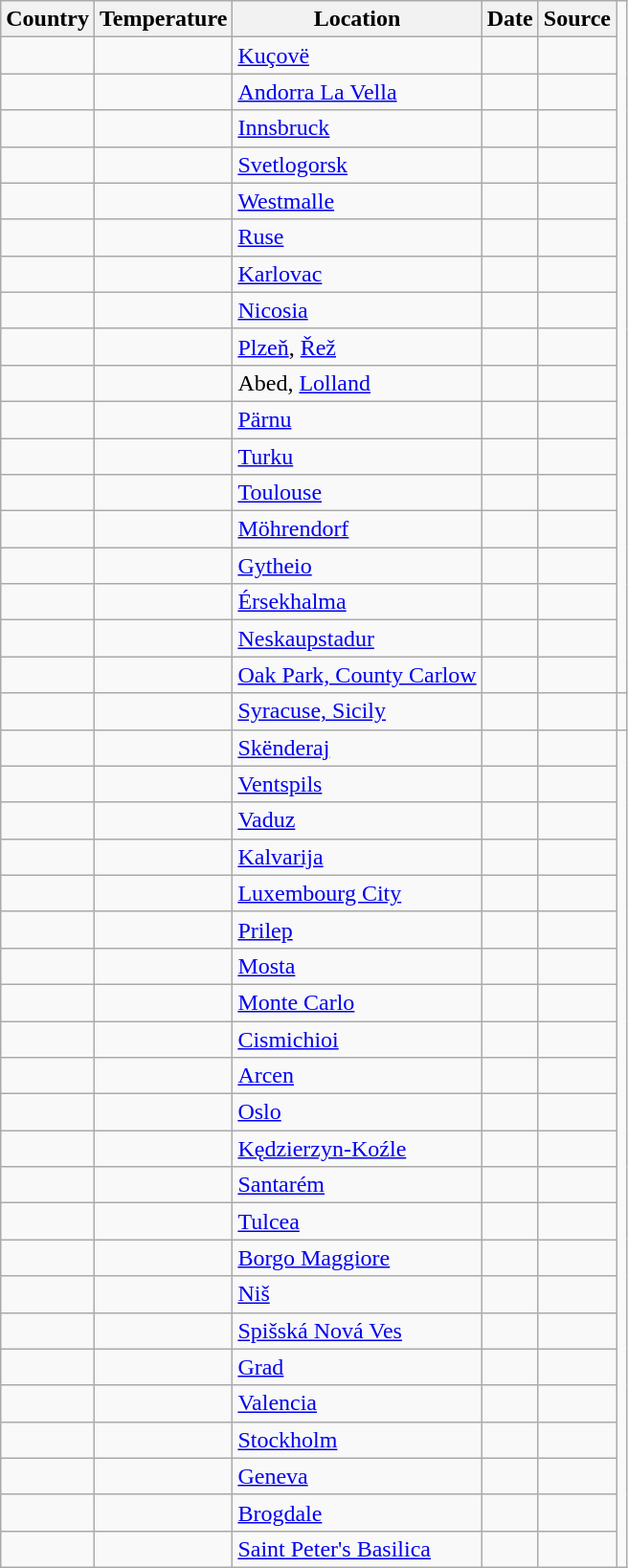<table class="wikitable sortable">
<tr>
<th>Country</th>
<th>Temperature</th>
<th>Location</th>
<th>Date</th>
<th>Source</th>
</tr>
<tr>
<td></td>
<td></td>
<td><a href='#'>Kuçovë</a></td>
<td></td>
<td></td>
</tr>
<tr>
<td></td>
<td></td>
<td><a href='#'>Andorra La Vella</a></td>
<td></td>
<td></td>
</tr>
<tr>
<td></td>
<td></td>
<td><a href='#'>Innsbruck</a></td>
<td></td>
<td></td>
</tr>
<tr>
<td></td>
<td></td>
<td><a href='#'>Svetlogorsk</a></td>
<td></td>
<td></td>
</tr>
<tr>
<td></td>
<td></td>
<td><a href='#'>Westmalle</a></td>
<td></td>
<td></td>
</tr>
<tr>
<td></td>
<td></td>
<td><a href='#'>Ruse</a></td>
<td></td>
<td></td>
</tr>
<tr>
<td></td>
<td></td>
<td><a href='#'>Karlovac</a></td>
<td></td>
<td></td>
</tr>
<tr>
<td></td>
<td></td>
<td><a href='#'>Nicosia</a></td>
<td></td>
<td></td>
</tr>
<tr>
<td></td>
<td></td>
<td><a href='#'>Plzeň</a>, <a href='#'>Řež</a></td>
<td></td>
<td></td>
</tr>
<tr>
<td></td>
<td></td>
<td>Abed, <a href='#'>Lolland</a></td>
<td></td>
<td></td>
</tr>
<tr>
<td></td>
<td></td>
<td><a href='#'>Pärnu</a></td>
<td></td>
<td></td>
</tr>
<tr>
<td></td>
<td></td>
<td><a href='#'>Turku</a></td>
<td></td>
<td></td>
</tr>
<tr>
<td></td>
<td></td>
<td><a href='#'>Toulouse</a></td>
<td></td>
<td></td>
</tr>
<tr>
<td></td>
<td></td>
<td><a href='#'>Möhrendorf</a></td>
<td></td>
<td></td>
</tr>
<tr>
<td></td>
<td></td>
<td><a href='#'>Gytheio</a></td>
<td></td>
<td></td>
</tr>
<tr>
<td></td>
<td></td>
<td><a href='#'>Érsekhalma</a></td>
<td></td>
<td></td>
</tr>
<tr>
<td></td>
<td></td>
<td><a href='#'>Neskaupstadur</a></td>
<td></td>
<td></td>
</tr>
<tr>
<td></td>
<td></td>
<td><a href='#'>Oak Park, County Carlow</a></td>
<td></td>
<td></td>
</tr>
<tr>
<td></td>
<td><strong></strong></td>
<td><a href='#'>Syracuse, Sicily</a></td>
<td><strong></strong></td>
<td></td>
<td></td>
</tr>
<tr>
<td></td>
<td></td>
<td><a href='#'>Skënderaj</a></td>
<td></td>
<td></td>
</tr>
<tr>
<td></td>
<td></td>
<td><a href='#'>Ventspils</a></td>
<td></td>
<td></td>
</tr>
<tr>
<td></td>
<td></td>
<td><a href='#'>Vaduz</a></td>
<td></td>
<td></td>
</tr>
<tr>
<td></td>
<td></td>
<td><a href='#'>Kalvarija</a></td>
<td></td>
<td></td>
</tr>
<tr>
<td></td>
<td></td>
<td><a href='#'>Luxembourg City</a></td>
<td></td>
<td></td>
</tr>
<tr>
<td></td>
<td></td>
<td><a href='#'>Prilep</a></td>
<td></td>
<td></td>
</tr>
<tr>
<td></td>
<td></td>
<td><a href='#'>Mosta</a></td>
<td></td>
<td></td>
</tr>
<tr>
<td></td>
<td></td>
<td><a href='#'>Monte Carlo</a></td>
<td></td>
<td></td>
</tr>
<tr>
<td></td>
<td></td>
<td><a href='#'>Cismichioi</a></td>
<td></td>
<td></td>
</tr>
<tr>
<td></td>
<td></td>
<td><a href='#'>Arcen</a></td>
<td></td>
<td></td>
</tr>
<tr>
<td></td>
<td></td>
<td><a href='#'>Oslo</a></td>
<td></td>
<td></td>
</tr>
<tr>
<td></td>
<td></td>
<td><a href='#'>Kędzierzyn-Koźle</a></td>
<td></td>
<td></td>
</tr>
<tr>
<td></td>
<td></td>
<td><a href='#'>Santarém</a></td>
<td></td>
<td></td>
</tr>
<tr>
<td></td>
<td></td>
<td><a href='#'>Tulcea</a></td>
<td></td>
<td></td>
</tr>
<tr>
<td></td>
<td></td>
<td><a href='#'>Borgo Maggiore</a></td>
<td></td>
<td></td>
</tr>
<tr>
<td></td>
<td></td>
<td><a href='#'>Niš</a></td>
<td></td>
<td></td>
</tr>
<tr>
<td></td>
<td></td>
<td><a href='#'>Spišská Nová Ves</a></td>
<td></td>
<td></td>
</tr>
<tr>
<td></td>
<td></td>
<td><a href='#'>Grad</a></td>
<td></td>
<td></td>
</tr>
<tr>
<td></td>
<td></td>
<td><a href='#'>Valencia</a></td>
<td></td>
<td></td>
</tr>
<tr>
<td></td>
<td></td>
<td><a href='#'>Stockholm</a></td>
<td></td>
<td></td>
</tr>
<tr>
<td></td>
<td></td>
<td><a href='#'>Geneva</a></td>
<td></td>
<td></td>
</tr>
<tr>
<td></td>
<td></td>
<td><a href='#'>Brogdale</a></td>
<td></td>
<td></td>
</tr>
<tr>
<td></td>
<td></td>
<td><a href='#'>Saint Peter's Basilica</a></td>
<td></td>
<td></td>
</tr>
</table>
